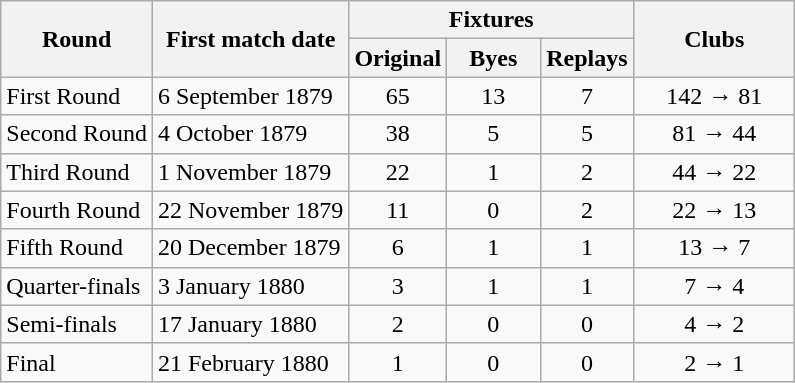<table class="wikitable" style="text-align: center">
<tr>
<th rowspan=2>Round</th>
<th rowspan=2>First match date</th>
<th colspan=3>Fixtures</th>
<th rowspan=2 width=100>Clubs</th>
</tr>
<tr>
<th width=55>Original</th>
<th width=55>Byes</th>
<th width=55>Replays</th>
</tr>
<tr>
<td align=left>First Round</td>
<td align=left>6 September 1879</td>
<td>65</td>
<td>13</td>
<td>7</td>
<td>142 → 81</td>
</tr>
<tr>
<td align=left>Second Round</td>
<td align=left>4 October 1879</td>
<td>38</td>
<td>5</td>
<td>5</td>
<td>81 → 44</td>
</tr>
<tr>
<td align=left>Third Round</td>
<td align=left>1 November 1879</td>
<td>22</td>
<td>1</td>
<td>2</td>
<td>44 → 22</td>
</tr>
<tr>
<td align=left>Fourth Round</td>
<td align=left>22 November 1879</td>
<td>11</td>
<td>0</td>
<td>2</td>
<td>22 → 13</td>
</tr>
<tr>
<td align=left>Fifth Round</td>
<td align=left>20 December 1879</td>
<td>6</td>
<td>1</td>
<td>1</td>
<td>13 → 7</td>
</tr>
<tr>
<td align=left>Quarter-finals</td>
<td align=left>3 January 1880</td>
<td>3</td>
<td>1</td>
<td>1</td>
<td>7 → 4</td>
</tr>
<tr>
<td align=left>Semi-finals</td>
<td align=left>17 January 1880</td>
<td>2</td>
<td>0</td>
<td>0</td>
<td>4 → 2</td>
</tr>
<tr>
<td align=left>Final</td>
<td align=left>21 February 1880</td>
<td>1</td>
<td>0</td>
<td>0</td>
<td>2 → 1</td>
</tr>
</table>
